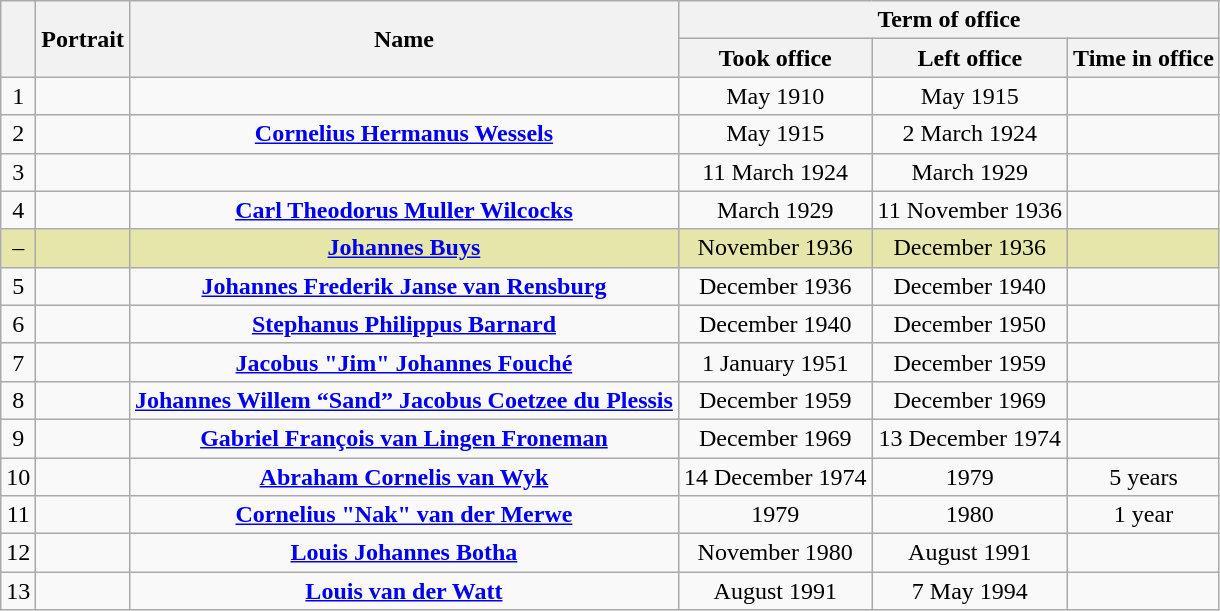<table class="wikitable" style="text-align:center">
<tr>
<th rowspan=2></th>
<th rowspan=2>Portrait</th>
<th rowspan=2>Name<br></th>
<th colspan=3>Term of office</th>
</tr>
<tr>
<th>Took office</th>
<th>Left office</th>
<th>Time in office</th>
</tr>
<tr>
<td>1</td>
<td></td>
<td><strong></strong><br></td>
<td>May 1910</td>
<td>May 1915</td>
<td></td>
</tr>
<tr>
<td>2</td>
<td></td>
<td><strong><a href='#'>Cornelius Hermanus Wessels</a></strong><br></td>
<td>May 1915</td>
<td>2 March 1924</td>
<td></td>
</tr>
<tr>
<td>3</td>
<td></td>
<td><strong></strong><br></td>
<td>11 March 1924</td>
<td>March 1929</td>
<td></td>
</tr>
<tr>
<td>4</td>
<td></td>
<td><strong><a href='#'>Carl Theodorus Muller Wilcocks</a></strong><br></td>
<td>March 1929</td>
<td>11 November 1936</td>
<td></td>
</tr>
<tr style="background:#e6e6aa;">
<td>–</td>
<td></td>
<td><strong><a href='#'>Johannes Buys</a></strong><br></td>
<td>November 1936</td>
<td>December 1936</td>
<td></td>
</tr>
<tr>
<td>5</td>
<td></td>
<td><strong><a href='#'>Johannes Frederik Janse van Rensburg</a></strong><br></td>
<td>December 1936</td>
<td>December 1940</td>
<td></td>
</tr>
<tr>
<td>6</td>
<td></td>
<td><strong><a href='#'>Stephanus Philippus Barnard</a></strong><br></td>
<td>December 1940</td>
<td>December 1950</td>
<td></td>
</tr>
<tr>
<td>7</td>
<td></td>
<td><strong><a href='#'>Jacobus "Jim" Johannes Fouché</a></strong><br></td>
<td>1 January 1951</td>
<td>December 1959</td>
<td></td>
</tr>
<tr>
<td>8</td>
<td></td>
<td><strong><a href='#'>Johannes Willem “Sand” Jacobus Coetzee du Plessis</a></strong><br></td>
<td>December 1959</td>
<td>December 1969</td>
<td></td>
</tr>
<tr>
<td>9</td>
<td></td>
<td><strong><a href='#'>Gabriel François van Lingen Froneman</a></strong><br></td>
<td>December 1969</td>
<td>13 December 1974</td>
<td></td>
</tr>
<tr>
<td>10</td>
<td></td>
<td><strong><a href='#'>Abraham Cornelis van Wyk</a></strong><br></td>
<td>14 December 1974</td>
<td>1979</td>
<td>5 years</td>
</tr>
<tr>
<td>11</td>
<td></td>
<td><strong><a href='#'>Cornelius "Nak" van der Merwe</a></strong><br></td>
<td>1979</td>
<td>1980</td>
<td>1 year</td>
</tr>
<tr>
<td>12</td>
<td></td>
<td><strong><a href='#'>Louis Johannes Botha</a></strong><br></td>
<td>November 1980</td>
<td>August 1991</td>
<td></td>
</tr>
<tr>
<td>13</td>
<td></td>
<td><strong><a href='#'>Louis van der Watt</a></strong><br></td>
<td>August 1991</td>
<td>7 May 1994</td>
<td></td>
</tr>
</table>
